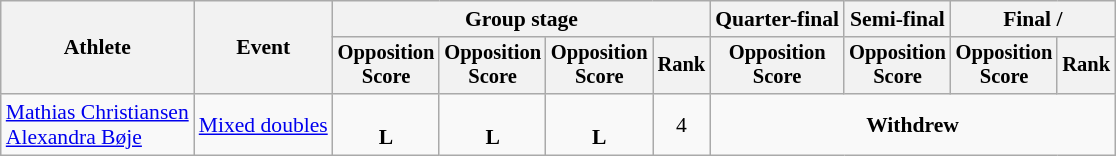<table class="wikitable" style="font-size:90%">
<tr>
<th rowspan="2">Athlete</th>
<th rowspan="2">Event</th>
<th colspan="4">Group stage</th>
<th>Quarter-final</th>
<th>Semi-final</th>
<th colspan="2">Final / </th>
</tr>
<tr style="font-size:95%">
<th>Opposition<br>Score</th>
<th>Opposition<br>Score</th>
<th>Opposition<br>Score</th>
<th>Rank</th>
<th>Opposition<br>Score</th>
<th>Opposition<br>Score</th>
<th>Opposition<br>Score</th>
<th>Rank</th>
</tr>
<tr align="center">
<td align="left"><a href='#'>Mathias Christiansen</a><br><a href='#'>Alexandra Bøje</a></td>
<td align="left"><a href='#'>Mixed doubles</a></td>
<td><br><strong>L</strong> </td>
<td><br><strong>L</strong> </td>
<td><br><strong>L</strong> </td>
<td>4</td>
<td colspan=4><strong>Withdrew</strong></td>
</tr>
</table>
